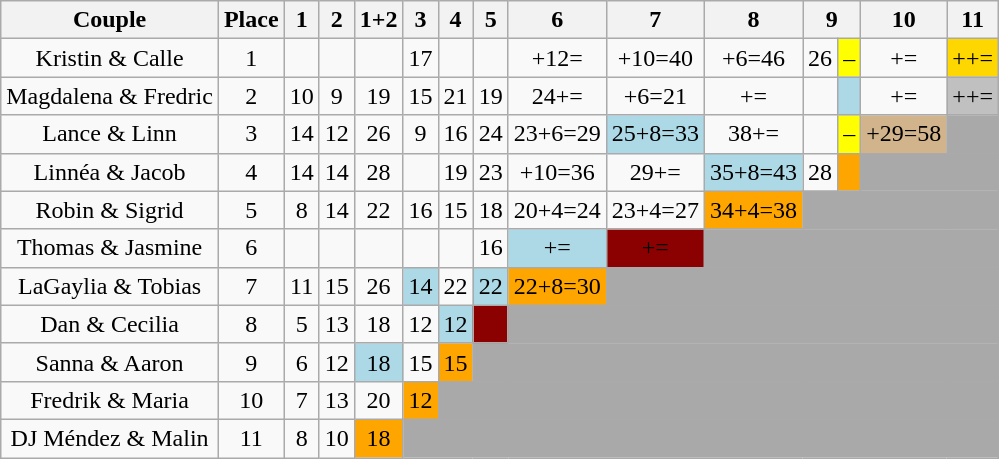<table class="wikitable sortable" style="text-align:center;">
<tr>
<th>Couple</th>
<th>Place</th>
<th>1</th>
<th>2</th>
<th>1+2</th>
<th>3</th>
<th>4</th>
<th>5</th>
<th>6</th>
<th>7</th>
<th>8</th>
<th colspan=2>9</th>
<th>10</th>
<th>11</th>
</tr>
<tr>
<td>Kristin & Calle</td>
<td>1</td>
<td></td>
<td></td>
<td></td>
<td>17</td>
<td></td>
<td></td>
<td>+12=</td>
<td>+10=40</td>
<td>+6=46</td>
<td>26</td>
<td bgcolor=yellow>–</td>
<td>+=</td>
<td bgcolor=gold>++=</td>
</tr>
<tr>
<td>Magdalena & Fredric</td>
<td>2</td>
<td>10</td>
<td>9</td>
<td>19</td>
<td>15</td>
<td>21</td>
<td>19</td>
<td>24+=</td>
<td>+6=21</td>
<td>+=</td>
<td></td>
<td bgcolor=lightblue></td>
<td>+=</td>
<td bgcolor=silver>++=</td>
</tr>
<tr>
<td>Lance & Linn</td>
<td>3</td>
<td>14</td>
<td>12</td>
<td>26</td>
<td>9</td>
<td>16</td>
<td>24</td>
<td>23+6=29</td>
<td bgcolor=lightblue>25+8=33</td>
<td>38+=</td>
<td></td>
<td bgcolor=yellow>–</td>
<td bgcolor=tan>+29=58</td>
<td style="background:darkgrey;"></td>
</tr>
<tr>
<td>Linnéa & Jacob</td>
<td>4</td>
<td>14</td>
<td>14</td>
<td>28</td>
<td></td>
<td>19</td>
<td>23</td>
<td>+10=36</td>
<td>29+=</td>
<td bgcolor=lightblue>35+8=43</td>
<td>28</td>
<td bgcolor=orange></td>
<td style="background:darkgrey;" colspan="3"></td>
</tr>
<tr>
<td>Robin & Sigrid</td>
<td>5</td>
<td>8</td>
<td>14</td>
<td>22</td>
<td>16</td>
<td>15</td>
<td>18</td>
<td>20+4=24</td>
<td>23+4=27</td>
<td bgcolor=orange>34+4=38</td>
<td style="background:darkgrey;" colspan="4"></td>
</tr>
<tr>
<td>Thomas & Jasmine</td>
<td>6</td>
<td></td>
<td></td>
<td></td>
<td></td>
<td></td>
<td>16</td>
<td bgcolor=lightblue>+=</td>
<td bgcolor=darkred>+=</td>
<td style="background:darkgrey;" colspan="5"></td>
</tr>
<tr>
<td>LaGaylia & Tobias</td>
<td>7</td>
<td>11</td>
<td>15</td>
<td>26</td>
<td bgcolor=lightblue>14</td>
<td>22</td>
<td bgcolor=lightblue>22</td>
<td bgcolor=orange>22+8=30</td>
<td style="background:darkgrey;" colspan="6"></td>
</tr>
<tr>
<td>Dan & Cecilia</td>
<td>8</td>
<td>5</td>
<td>13</td>
<td>18</td>
<td>12</td>
<td bgcolor=lightblue>12</td>
<td bgcolor=darkred></td>
<td style="background:darkgrey;" colspan="7"></td>
</tr>
<tr>
<td>Sanna & Aaron</td>
<td>9</td>
<td>6</td>
<td>12</td>
<td bgcolor=lightblue>18</td>
<td>15</td>
<td bgcolor=orange>15</td>
<td style="background:darkgrey;" colspan="8"></td>
</tr>
<tr>
<td>Fredrik & Maria</td>
<td>10</td>
<td>7</td>
<td>13</td>
<td>20</td>
<td bgcolor=orange>12</td>
<td style="background:darkgrey;" colspan="9"></td>
</tr>
<tr>
<td>DJ Méndez & Malin</td>
<td>11</td>
<td>8</td>
<td>10</td>
<td bgcolor=orange>18</td>
<td style="background:darkgrey;" colspan="10"></td>
</tr>
</table>
